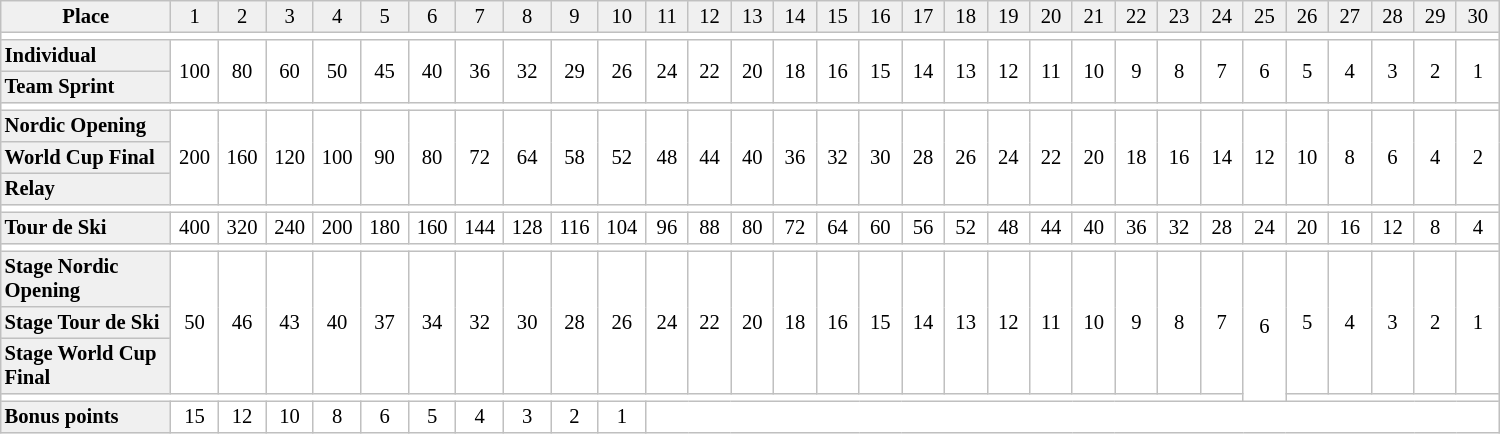<table border="1" cellpadding="2" cellspacing="0" style="border:1px solid #C0C0C0; border-collapse:collapse; font-size:86%; margin-top:1em; text-align:center" width="1000">
<tr bgcolor="#F0F0F0">
<td width=150><strong>Place</strong></td>
<td width=32>1</td>
<td width=32>2</td>
<td width=32>3</td>
<td width=32>4</td>
<td width=32>5</td>
<td width=32>6</td>
<td width=32>7</td>
<td width=32>8</td>
<td width=32>9</td>
<td width=32>10</td>
<td width=32>11</td>
<td width=32>12</td>
<td width=32>13</td>
<td width=32>14</td>
<td width=32>15</td>
<td width=32>16</td>
<td width=32>17</td>
<td width=32>18</td>
<td width=32>19</td>
<td width=32>20</td>
<td width=32>21</td>
<td width=32>22</td>
<td width=32>23</td>
<td width=32>24</td>
<td width=32>25</td>
<td width=32>26</td>
<td width=32>27</td>
<td width=32>28</td>
<td width=32>29</td>
<td width=32>30</td>
</tr>
<tr>
<td colspan=31></td>
</tr>
<tr>
<td bgcolor="#F0F0F0" align=left><strong>Individual</strong></td>
<td rowspan=2>100</td>
<td rowspan=2>80</td>
<td rowspan=2>60</td>
<td rowspan=2>50</td>
<td rowspan=2>45</td>
<td rowspan=2>40</td>
<td rowspan=2>36</td>
<td rowspan=2>32</td>
<td rowspan=2>29</td>
<td rowspan=2>26</td>
<td rowspan=2>24</td>
<td rowspan=2>22</td>
<td rowspan=2>20</td>
<td rowspan=2>18</td>
<td rowspan=2>16</td>
<td rowspan=2>15</td>
<td rowspan=2>14</td>
<td rowspan=2>13</td>
<td rowspan=2>12</td>
<td rowspan=2>11</td>
<td rowspan=2>10</td>
<td rowspan=2>9</td>
<td rowspan=2>8</td>
<td rowspan=2>7</td>
<td rowspan=2>6</td>
<td rowspan=2>5</td>
<td rowspan=2>4</td>
<td rowspan=2>3</td>
<td rowspan=2>2</td>
<td rowspan=2>1</td>
</tr>
<tr>
<td bgcolor="#F0F0F0" align=left><strong>Team Sprint</strong></td>
</tr>
<tr>
<td colspan=31></td>
</tr>
<tr>
<td bgcolor="#F0F0F0" align=left><strong>Nordic Opening</strong></td>
<td rowspan=3>200</td>
<td rowspan=3>160</td>
<td rowspan=3>120</td>
<td rowspan=3>100</td>
<td rowspan=3>90</td>
<td rowspan=3>80</td>
<td rowspan=3>72</td>
<td rowspan=3>64</td>
<td rowspan=3>58</td>
<td rowspan=3>52</td>
<td rowspan=3>48</td>
<td rowspan=3>44</td>
<td rowspan=3>40</td>
<td rowspan=3>36</td>
<td rowspan=3>32</td>
<td rowspan=3>30</td>
<td rowspan=3>28</td>
<td rowspan=3>26</td>
<td rowspan=3>24</td>
<td rowspan=3>22</td>
<td rowspan=3>20</td>
<td rowspan=3>18</td>
<td rowspan=3>16</td>
<td rowspan=3>14</td>
<td rowspan=3>12</td>
<td rowspan=3>10</td>
<td rowspan=3>8</td>
<td rowspan=3>6</td>
<td rowspan=3>4</td>
<td rowspan=3>2</td>
</tr>
<tr>
<td bgcolor="#F0F0F0" align=left><strong>World Cup Final</strong></td>
</tr>
<tr>
<td bgcolor="#F0F0F0" align=left><strong>Relay</strong></td>
</tr>
<tr>
<td colspan=31></td>
</tr>
<tr>
<td bgcolor="#F0F0F0" align=left><strong>Tour de Ski</strong></td>
<td>400</td>
<td>320</td>
<td>240</td>
<td>200</td>
<td>180</td>
<td>160</td>
<td>144</td>
<td>128</td>
<td>116</td>
<td>104</td>
<td>96</td>
<td>88</td>
<td>80</td>
<td>72</td>
<td>64</td>
<td>60</td>
<td>56</td>
<td>52</td>
<td>48</td>
<td>44</td>
<td>40</td>
<td>36</td>
<td>32</td>
<td>28</td>
<td>24</td>
<td>20</td>
<td>16</td>
<td>12</td>
<td>8</td>
<td>4</td>
</tr>
<tr>
<td colspan=31></td>
</tr>
<tr>
<td bgcolor="#F0F0F0" align=left><strong>Stage Nordic Opening</strong></td>
<td rowspan=3>50</td>
<td rowspan=3>46</td>
<td rowspan=3>43</td>
<td rowspan=3>40</td>
<td rowspan=3>37</td>
<td rowspan=3>34</td>
<td rowspan=3>32</td>
<td rowspan=3>30</td>
<td rowspan=3>28</td>
<td rowspan=3>26</td>
<td rowspan=3>24</td>
<td rowspan=3>22</td>
<td rowspan=3>20</td>
<td rowspan=3>18</td>
<td rowspan=3>16</td>
<td rowspan=3>15</td>
<td rowspan=3>14</td>
<td rowspan=3>13</td>
<td rowspan=3>12</td>
<td rowspan=3>11</td>
<td rowspan=3>10</td>
<td rowspan=3>9</td>
<td rowspan=3>8</td>
<td rowspan=3>7</td>
<td rowspan=4>6</td>
<td rowspan=3>5</td>
<td rowspan=3>4</td>
<td rowspan=3>3</td>
<td rowspan=3>2</td>
<td rowspan=3>1</td>
</tr>
<tr>
<td bgcolor="#F0F0F0" align=left><strong>Stage Tour de Ski</strong></td>
</tr>
<tr>
<td bgcolor="#F0F0F0" align=left><strong>Stage World Cup Final</strong></td>
</tr>
<tr>
<td colspan=31></td>
</tr>
<tr>
<td bgcolor="#F0F0F0" align=left><strong>Bonus points</strong></td>
<td>15</td>
<td>12</td>
<td>10</td>
<td>8</td>
<td>6</td>
<td>5</td>
<td>4</td>
<td>3</td>
<td>2</td>
<td>1</td>
<td colspan=21></td>
</tr>
</table>
